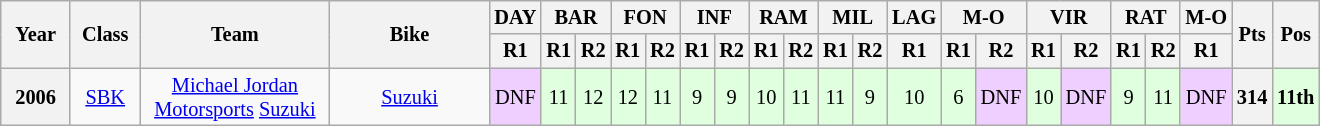<table class="wikitable" style="font-size: 85%; text-align: center">
<tr valign="top">
<th valign="middle" style="width: 40px;" rowspan=2>Year</th>
<th valign="middle" style="width: 40px;" rowspan=2>Class</th>
<th valign="middle" style="width: 120px;" rowspan=2>Team</th>
<th valign="middle" style="width: 100px;" rowspan=2>Bike</th>
<th>DAY<br></th>
<th colspan=2>BAR<br></th>
<th colspan=2>FON<br></th>
<th colspan=2>INF<br></th>
<th colspan=2>RAM<br></th>
<th colspan=2>MIL<br></th>
<th>LAG<br></th>
<th colspan=2>M-O<br></th>
<th colspan=2>VIR<br></th>
<th colspan=2>RAT<br></th>
<th>M-O<br></th>
<th valign="middle" rowspan=2>Pts</th>
<th valign="middle" rowspan=2>Pos</th>
</tr>
<tr>
<th>R1</th>
<th>R1</th>
<th>R2</th>
<th>R1</th>
<th>R2</th>
<th>R1</th>
<th>R2</th>
<th>R1</th>
<th>R2</th>
<th>R1</th>
<th>R2</th>
<th>R1</th>
<th>R1</th>
<th>R2</th>
<th>R1</th>
<th>R2</th>
<th>R1</th>
<th>R2</th>
<th>R1</th>
</tr>
<tr>
<th>2006</th>
<td><a href='#'>SBK</a></td>
<td><a href='#'>Michael Jordan Motorsports</a> <a href='#'>Suzuki</a></td>
<td><a href='#'>Suzuki</a></td>
<td style="background:#efcfff;">DNF</td>
<td style="background:#dfffdf;">11</td>
<td style="background:#dfffdf;">12</td>
<td style="background:#dfffdf;">12</td>
<td style="background:#dfffdf;">11</td>
<td style="background:#dfffdf;">9</td>
<td style="background:#dfffdf;">9</td>
<td style="background:#dfffdf;">10</td>
<td style="background:#dfffdf;">11</td>
<td style="background:#dfffdf;">11</td>
<td style="background:#dfffdf;">9</td>
<td style="background:#dfffdf;">10</td>
<td style="background:#dfffdf;">6</td>
<td style="background:#efcfff;">DNF</td>
<td style="background:#dfffdf;">10</td>
<td style="background:#efcfff;">DNF</td>
<td style="background:#dfffdf;">9</td>
<td style="background:#dfffdf;">11</td>
<td style="background:#efcfff;">DNF</td>
<th>314</th>
<td style="background:#dfffdf;"><strong>11th</strong></td>
</tr>
</table>
